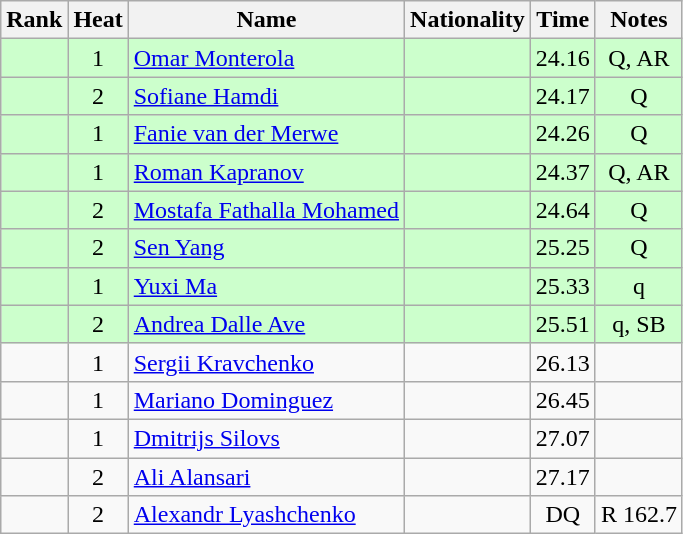<table class="wikitable sortable" style="text-align:center">
<tr>
<th>Rank</th>
<th>Heat</th>
<th>Name</th>
<th>Nationality</th>
<th>Time</th>
<th>Notes</th>
</tr>
<tr bgcolor=ccffcc>
<td></td>
<td>1</td>
<td align=left><a href='#'>Omar Monterola</a></td>
<td align=left></td>
<td>24.16</td>
<td>Q, AR</td>
</tr>
<tr bgcolor=ccffcc>
<td></td>
<td>2</td>
<td align=left><a href='#'>Sofiane Hamdi</a></td>
<td align=left></td>
<td>24.17</td>
<td>Q</td>
</tr>
<tr bgcolor=ccffcc>
<td></td>
<td>1</td>
<td align=left><a href='#'>Fanie van der Merwe</a></td>
<td align=left></td>
<td>24.26</td>
<td>Q</td>
</tr>
<tr bgcolor=ccffcc>
<td></td>
<td>1</td>
<td align=left><a href='#'>Roman Kapranov</a></td>
<td align=left></td>
<td>24.37</td>
<td>Q, AR</td>
</tr>
<tr bgcolor=ccffcc>
<td></td>
<td>2</td>
<td align=left><a href='#'>Mostafa Fathalla Mohamed</a></td>
<td align=left></td>
<td>24.64</td>
<td>Q</td>
</tr>
<tr bgcolor=ccffcc>
<td></td>
<td>2</td>
<td align=left><a href='#'>Sen Yang</a></td>
<td align=left></td>
<td>25.25</td>
<td>Q</td>
</tr>
<tr bgcolor=ccffcc>
<td></td>
<td>1</td>
<td align=left><a href='#'>Yuxi Ma</a></td>
<td align=left></td>
<td>25.33</td>
<td>q</td>
</tr>
<tr bgcolor=ccffcc>
<td></td>
<td>2</td>
<td align=left><a href='#'>Andrea Dalle Ave</a></td>
<td align=left></td>
<td>25.51</td>
<td>q, SB</td>
</tr>
<tr>
<td></td>
<td>1</td>
<td align=left><a href='#'>Sergii Kravchenko</a></td>
<td align=left></td>
<td>26.13</td>
<td></td>
</tr>
<tr>
<td></td>
<td>1</td>
<td align=left><a href='#'>Mariano Dominguez</a></td>
<td align=left></td>
<td>26.45</td>
<td></td>
</tr>
<tr>
<td></td>
<td>1</td>
<td align=left><a href='#'>Dmitrijs Silovs</a></td>
<td align=left></td>
<td>27.07</td>
<td></td>
</tr>
<tr>
<td></td>
<td>2</td>
<td align=left><a href='#'>Ali Alansari</a></td>
<td align=left></td>
<td>27.17</td>
<td></td>
</tr>
<tr>
<td></td>
<td>2</td>
<td align=left><a href='#'>Alexandr Lyashchenko</a></td>
<td align=left></td>
<td>DQ</td>
<td>R 162.7</td>
</tr>
</table>
